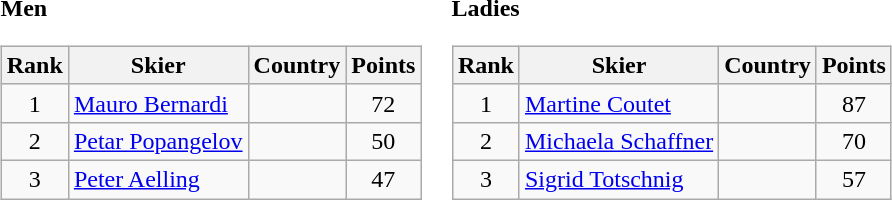<table>
<tr>
<td><br><strong>Men</strong><table class="wikitable">
<tr class="backgroundcolor5">
<th>Rank</th>
<th>Skier</th>
<th>Country</th>
<th>Points</th>
</tr>
<tr>
<td align="center">1</td>
<td><a href='#'>Mauro Bernardi</a></td>
<td></td>
<td align="center">72</td>
</tr>
<tr>
<td align="center">2</td>
<td><a href='#'>Petar Popangelov</a></td>
<td></td>
<td align="center">50</td>
</tr>
<tr>
<td align="center">3</td>
<td><a href='#'>Peter Aelling</a></td>
<td></td>
<td align="center">47</td>
</tr>
</table>
</td>
<td><br><strong>Ladies</strong><table class="wikitable">
<tr class="backgroundcolor5">
<th>Rank</th>
<th>Skier</th>
<th>Country</th>
<th>Points</th>
</tr>
<tr>
<td align="center">1</td>
<td><a href='#'>Martine Coutet</a></td>
<td></td>
<td align="center">87</td>
</tr>
<tr>
<td align="center">2</td>
<td><a href='#'>Michaela Schaffner</a></td>
<td></td>
<td align="center">70</td>
</tr>
<tr>
<td align="center">3</td>
<td><a href='#'>Sigrid Totschnig</a></td>
<td></td>
<td align="center">57</td>
</tr>
</table>
</td>
</tr>
</table>
